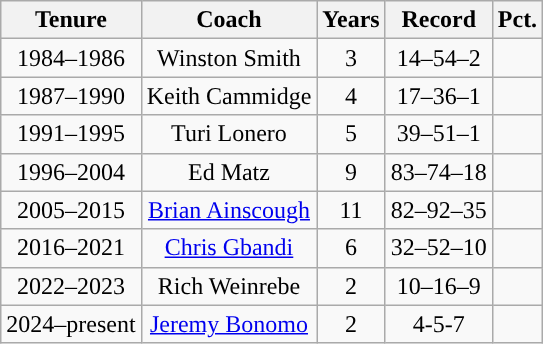<table class="wikitable" style="text-align:center">
<tr>
<th>Tenure</th>
<th>Coach</th>
<th>Years</th>
<th>Record</th>
<th>Pct.</th>
</tr>
<tr>
<td>1984–1986</td>
<td>Winston Smith</td>
<td>3</td>
<td>14–54–2</td>
<td></td>
</tr>
<tr>
<td>1987–1990</td>
<td>Keith Cammidge</td>
<td>4</td>
<td>17–36–1</td>
<td></td>
</tr>
<tr>
<td>1991–1995</td>
<td>Turi Lonero</td>
<td>5</td>
<td>39–51–1</td>
<td></td>
</tr>
<tr>
<td>1996–2004</td>
<td>Ed Matz</td>
<td>9</td>
<td>83–74–18</td>
<td></td>
</tr>
<tr>
<td>2005–2015</td>
<td><a href='#'>Brian Ainscough</a></td>
<td>11</td>
<td>82–92–35</td>
<td></td>
</tr>
<tr>
<td>2016–2021</td>
<td><a href='#'>Chris Gbandi</a></td>
<td>6</td>
<td>32–52–10</td>
<td></td>
</tr>
<tr>
<td>2022–2023</td>
<td>Rich Weinrebe</td>
<td>2</td>
<td>10–16–9</td>
<td></td>
</tr>
<tr>
<td>2024–present</td>
<td><a href='#'>Jeremy Bonomo</a></td>
<td>2</td>
<td>4-5-7</td>
<td></td>
</tr>
</table>
